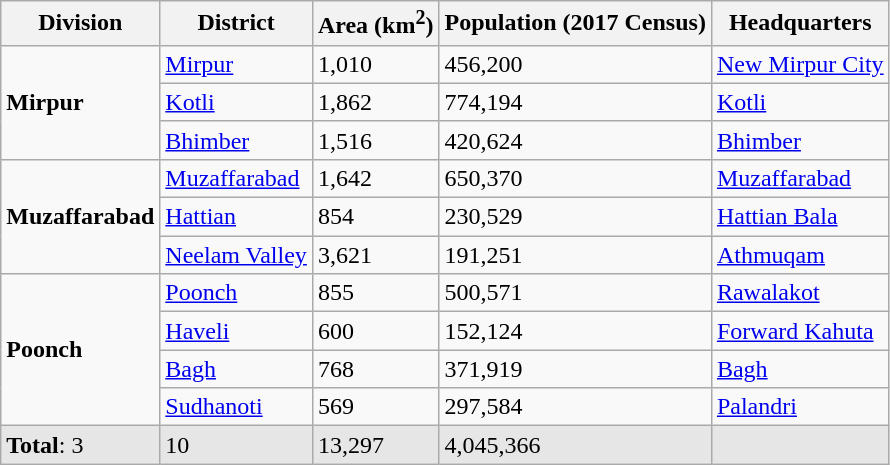<table class="sortable wikitable">
<tr>
<th>Division</th>
<th>District</th>
<th>Area (km<sup>2</sup>)</th>
<th>Population (2017 Census)</th>
<th>Headquarters</th>
</tr>
<tr>
<td rowspan="3"><strong>Mirpur</strong></td>
<td><a href='#'>Mirpur</a></td>
<td>1,010</td>
<td>456,200</td>
<td><a href='#'>New Mirpur City</a></td>
</tr>
<tr>
<td><a href='#'>Kotli</a></td>
<td>1,862</td>
<td>774,194</td>
<td><a href='#'>Kotli</a></td>
</tr>
<tr>
<td><a href='#'>Bhimber</a></td>
<td>1,516</td>
<td>420,624</td>
<td><a href='#'>Bhimber</a></td>
</tr>
<tr>
<td rowspan="3"><strong>Muzaffarabad</strong></td>
<td><a href='#'>Muzaffarabad</a></td>
<td>1,642</td>
<td>650,370</td>
<td><a href='#'>Muzaffarabad</a></td>
</tr>
<tr>
<td><a href='#'>Hattian</a></td>
<td>854</td>
<td>230,529</td>
<td><a href='#'>Hattian Bala</a></td>
</tr>
<tr>
<td><a href='#'>Neelam Valley</a></td>
<td>3,621</td>
<td>191,251</td>
<td><a href='#'>Athmuqam</a></td>
</tr>
<tr>
<td rowspan="4"><strong>Poonch</strong></td>
<td><a href='#'>Poonch</a></td>
<td>855</td>
<td>500,571</td>
<td><a href='#'>Rawalakot</a></td>
</tr>
<tr>
<td><a href='#'>Haveli</a></td>
<td>600</td>
<td>152,124</td>
<td><a href='#'>Forward Kahuta</a></td>
</tr>
<tr>
<td><a href='#'>Bagh</a></td>
<td>768</td>
<td>371,919</td>
<td><a href='#'>Bagh</a></td>
</tr>
<tr>
<td><a href='#'>Sudhanoti</a></td>
<td>569</td>
<td>297,584</td>
<td><a href='#'>Palandri</a></td>
</tr>
<tr style="background:#e6e6e6">
<td><strong>Total</strong>: 3</td>
<td>10</td>
<td>13,297</td>
<td>4,045,366</td>
<td></td>
</tr>
</table>
